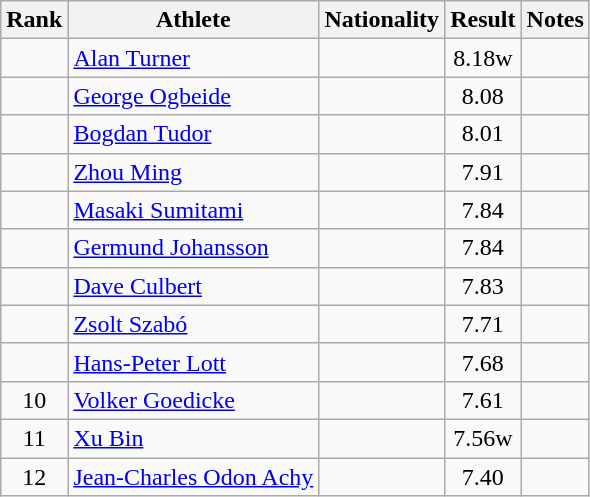<table class="wikitable sortable" style="text-align:center">
<tr>
<th>Rank</th>
<th>Athlete</th>
<th>Nationality</th>
<th>Result</th>
<th>Notes</th>
</tr>
<tr>
<td></td>
<td align=left><a href='#'>Alan Turner</a></td>
<td align=left></td>
<td>8.18w</td>
<td></td>
</tr>
<tr>
<td></td>
<td align=left><a href='#'>George Ogbeide</a></td>
<td align=left></td>
<td>8.08</td>
<td></td>
</tr>
<tr>
<td></td>
<td align=left><a href='#'>Bogdan Tudor</a></td>
<td align=left></td>
<td>8.01</td>
<td></td>
</tr>
<tr>
<td></td>
<td align=left><a href='#'>Zhou Ming</a></td>
<td align=left></td>
<td>7.91</td>
<td></td>
</tr>
<tr>
<td></td>
<td align=left><a href='#'>Masaki Sumitami</a></td>
<td align=left></td>
<td>7.84</td>
<td></td>
</tr>
<tr>
<td></td>
<td align=left><a href='#'>Germund Johansson</a></td>
<td align=left></td>
<td>7.84</td>
<td></td>
</tr>
<tr>
<td></td>
<td align=left><a href='#'>Dave Culbert</a></td>
<td align=left></td>
<td>7.83</td>
<td></td>
</tr>
<tr>
<td></td>
<td align=left><a href='#'>Zsolt Szabó</a></td>
<td align=left></td>
<td>7.71</td>
<td></td>
</tr>
<tr>
<td></td>
<td align=left><a href='#'>Hans-Peter Lott</a></td>
<td align=left></td>
<td>7.68</td>
<td></td>
</tr>
<tr>
<td>10</td>
<td align=left><a href='#'>Volker Goedicke</a></td>
<td align=left></td>
<td>7.61</td>
<td></td>
</tr>
<tr>
<td>11</td>
<td align=left><a href='#'>Xu Bin</a></td>
<td align=left></td>
<td>7.56w</td>
<td></td>
</tr>
<tr>
<td>12</td>
<td align=left><a href='#'>Jean-Charles Odon Achy</a></td>
<td align=left></td>
<td>7.40</td>
<td></td>
</tr>
</table>
